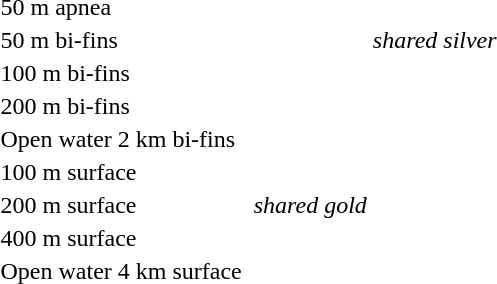<table>
<tr>
<td>50 m apnea</td>
<td></td>
<td nowrap></td>
<td></td>
</tr>
<tr>
<td rowspan=2>50 m bi-fins</td>
<td rowspan=2></td>
<td></td>
<td rowspan=2><em>shared silver</em></td>
</tr>
<tr>
<td></td>
</tr>
<tr>
<td>100 m bi-fins</td>
<td></td>
<td></td>
<td></td>
</tr>
<tr>
<td>200 m bi-fins</td>
<td></td>
<td></td>
<td nowrap></td>
</tr>
<tr>
<td>Open water 2 km bi-fins</td>
<td nowrap></td>
<td></td>
<td></td>
</tr>
<tr>
<td>100 m surface</td>
<td></td>
<td></td>
<td></td>
</tr>
<tr>
<td rowspan=2>200 m surface</td>
<td></td>
<td rowspan=2><em>shared gold</em></td>
<td rowspan=2></td>
</tr>
<tr>
<td></td>
</tr>
<tr>
<td>400 m surface</td>
<td></td>
<td></td>
<td></td>
</tr>
<tr>
<td>Open water 4 km surface</td>
<td></td>
<td></td>
<td></td>
</tr>
</table>
